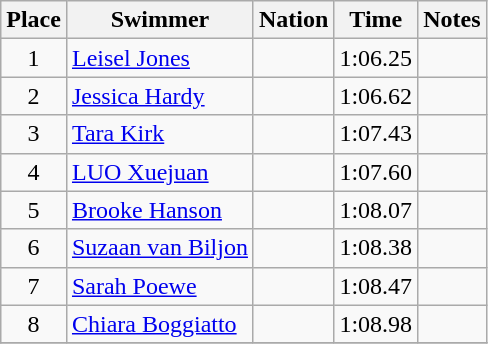<table class="wikitable sortable" style="text-align:center">
<tr>
<th>Place</th>
<th>Swimmer</th>
<th>Nation</th>
<th>Time</th>
<th>Notes</th>
</tr>
<tr>
<td>1</td>
<td align=left><a href='#'>Leisel Jones</a></td>
<td align=left></td>
<td>1:06.25</td>
<td></td>
</tr>
<tr>
<td>2</td>
<td align=left><a href='#'>Jessica Hardy</a></td>
<td align=left></td>
<td>1:06.62</td>
<td></td>
</tr>
<tr>
<td>3</td>
<td align=left><a href='#'>Tara Kirk</a></td>
<td align=left></td>
<td>1:07.43</td>
<td></td>
</tr>
<tr>
<td>4</td>
<td align=left><a href='#'>LUO Xuejuan</a></td>
<td align=left></td>
<td>1:07.60</td>
<td></td>
</tr>
<tr>
<td>5</td>
<td align=left><a href='#'>Brooke Hanson</a></td>
<td align=left></td>
<td>1:08.07</td>
<td></td>
</tr>
<tr>
<td>6</td>
<td align=left><a href='#'>Suzaan van Biljon</a></td>
<td align=left></td>
<td>1:08.38</td>
<td></td>
</tr>
<tr>
<td>7</td>
<td align=left><a href='#'>Sarah Poewe</a></td>
<td align=left></td>
<td>1:08.47</td>
<td></td>
</tr>
<tr>
<td>8</td>
<td align=left><a href='#'>Chiara Boggiatto</a></td>
<td align=left></td>
<td>1:08.98</td>
<td></td>
</tr>
<tr>
</tr>
</table>
